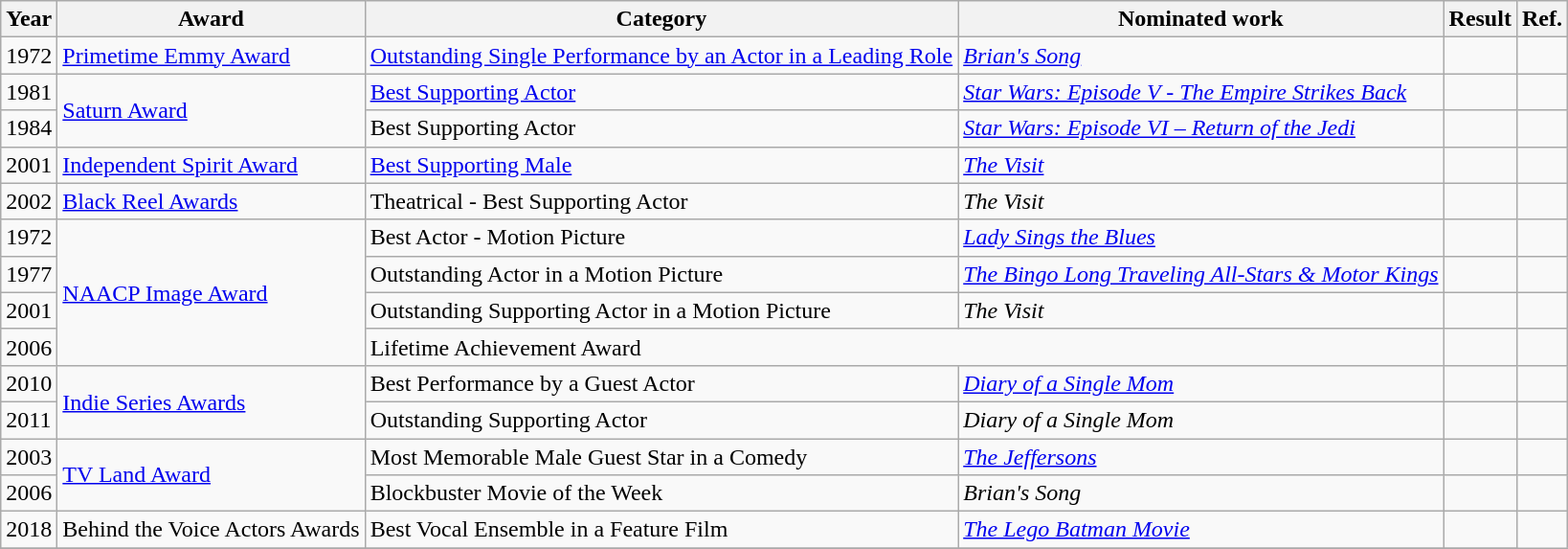<table class="wikitable">
<tr>
<th>Year</th>
<th>Award</th>
<th>Category</th>
<th>Nominated work</th>
<th>Result</th>
<th>Ref.</th>
</tr>
<tr>
<td>1972</td>
<td><a href='#'>Primetime Emmy Award</a></td>
<td><a href='#'>Outstanding Single Performance by an Actor in a Leading Role</a></td>
<td><em><a href='#'>Brian's Song</a></em></td>
<td></td>
<td></td>
</tr>
<tr>
<td>1981</td>
<td rowspan=2><a href='#'>Saturn Award</a></td>
<td><a href='#'>Best Supporting Actor</a></td>
<td><em><a href='#'>Star Wars: Episode V - The Empire Strikes Back</a></em></td>
<td></td>
<td></td>
</tr>
<tr>
<td>1984</td>
<td>Best Supporting Actor</td>
<td><em><a href='#'>Star Wars: Episode VI – Return of the Jedi</a></em></td>
<td></td>
<td></td>
</tr>
<tr>
<td>2001</td>
<td><a href='#'>Independent Spirit Award</a></td>
<td><a href='#'>Best Supporting Male</a></td>
<td><em><a href='#'>The Visit</a></em></td>
<td></td>
<td></td>
</tr>
<tr>
<td>2002</td>
<td><a href='#'>Black Reel Awards</a></td>
<td>Theatrical - Best Supporting Actor</td>
<td><em>The Visit</em></td>
<td></td>
<td></td>
</tr>
<tr>
<td>1972</td>
<td rowspan=4><a href='#'>NAACP Image Award</a></td>
<td>Best Actor - Motion Picture</td>
<td><em><a href='#'>Lady Sings the Blues</a></em></td>
<td></td>
<td></td>
</tr>
<tr>
<td>1977</td>
<td>Outstanding Actor in a Motion Picture</td>
<td><em><a href='#'>The Bingo Long Traveling All-Stars & Motor Kings</a></em></td>
<td></td>
<td></td>
</tr>
<tr>
<td>2001</td>
<td>Outstanding Supporting Actor in a Motion Picture</td>
<td><em>The Visit</em></td>
<td></td>
<td></td>
</tr>
<tr>
<td>2006</td>
<td colspan=2>Lifetime Achievement Award</td>
<td></td>
<td></td>
</tr>
<tr>
<td>2010</td>
<td rowspan=2><a href='#'>Indie Series Awards</a></td>
<td>Best Performance by a Guest Actor</td>
<td><em><a href='#'>Diary of a Single Mom</a></em></td>
<td></td>
<td></td>
</tr>
<tr>
<td>2011</td>
<td>Outstanding Supporting Actor</td>
<td><em>Diary of a Single Mom</em></td>
<td></td>
<td></td>
</tr>
<tr>
<td>2003</td>
<td rowspan=2><a href='#'>TV Land Award</a></td>
<td>Most Memorable Male Guest Star in a Comedy</td>
<td><em><a href='#'>The Jeffersons</a></em></td>
<td></td>
<td></td>
</tr>
<tr>
<td>2006</td>
<td>Blockbuster Movie of the Week</td>
<td><em>Brian's Song</em></td>
<td></td>
<td></td>
</tr>
<tr>
<td>2018</td>
<td>Behind the Voice Actors Awards</td>
<td>Best Vocal Ensemble in a Feature Film</td>
<td><em><a href='#'>The Lego Batman Movie</a></em></td>
<td></td>
</tr>
<tr>
</tr>
</table>
